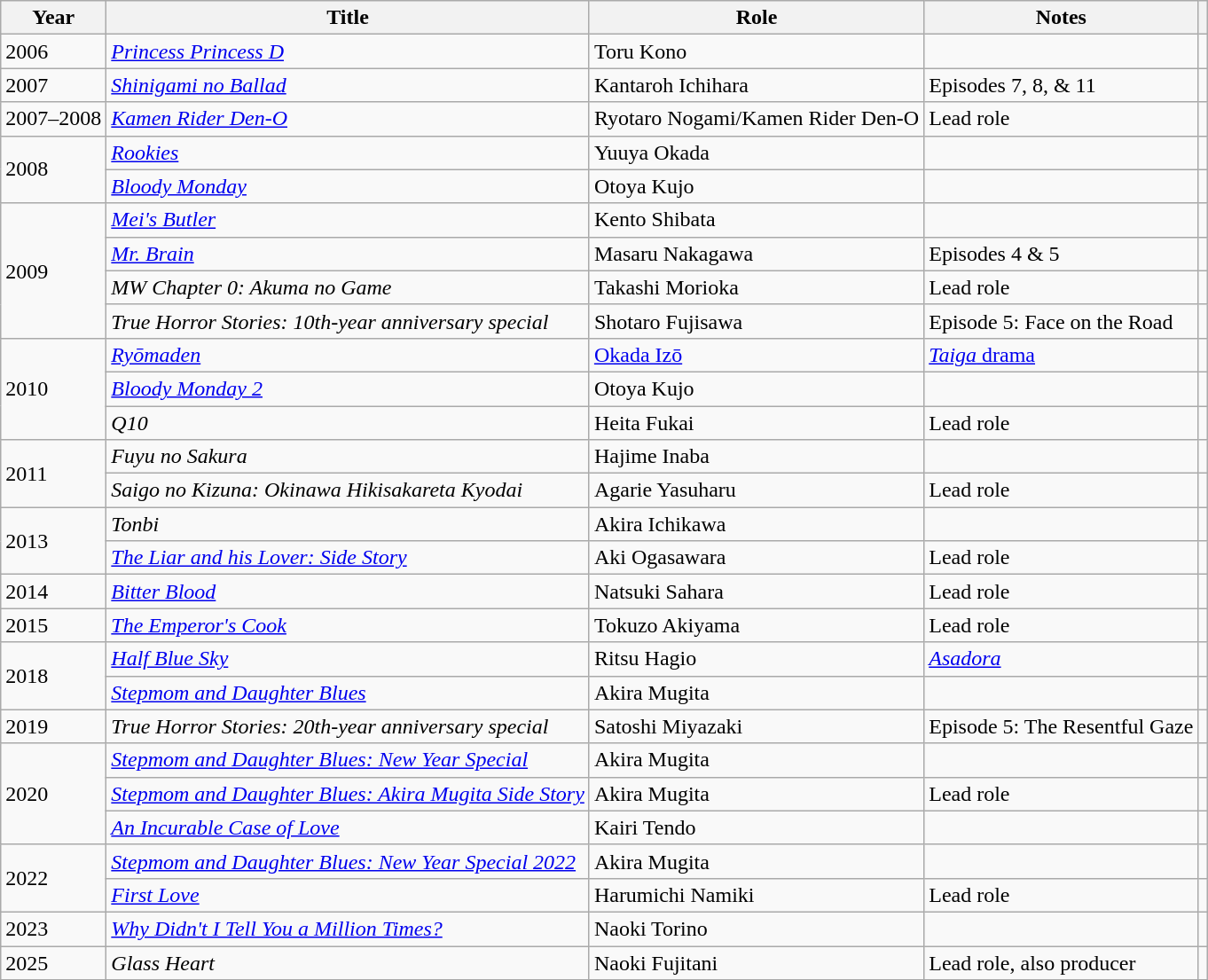<table class="wikitable">
<tr>
<th>Year</th>
<th>Title</th>
<th>Role</th>
<th>Notes</th>
<th></th>
</tr>
<tr>
<td>2006</td>
<td><em><a href='#'>Princess Princess D</a></em></td>
<td>Toru Kono</td>
<td></td>
<td></td>
</tr>
<tr>
<td>2007</td>
<td><em><a href='#'>Shinigami no Ballad</a></em></td>
<td>Kantaroh Ichihara</td>
<td>Episodes 7, 8, & 11</td>
<td></td>
</tr>
<tr>
<td>2007–2008</td>
<td><em><a href='#'>Kamen Rider Den-O</a></em></td>
<td>Ryotaro Nogami/Kamen Rider Den-O</td>
<td>Lead role</td>
<td></td>
</tr>
<tr>
<td rowspan="2">2008</td>
<td><em><a href='#'>Rookies</a></em></td>
<td>Yuuya Okada</td>
<td></td>
<td></td>
</tr>
<tr>
<td><em><a href='#'>Bloody Monday</a></em></td>
<td>Otoya Kujo</td>
<td></td>
<td></td>
</tr>
<tr>
<td rowspan="4">2009</td>
<td><em><a href='#'>Mei's Butler</a></em></td>
<td>Kento Shibata</td>
<td></td>
<td></td>
</tr>
<tr>
<td><em><a href='#'>Mr. Brain</a></em></td>
<td>Masaru Nakagawa</td>
<td>Episodes 4 & 5</td>
<td></td>
</tr>
<tr>
<td><em>MW Chapter 0: Akuma no Game</em></td>
<td>Takashi Morioka</td>
<td>Lead role</td>
<td></td>
</tr>
<tr>
<td><em>True Horror Stories: 10th-year anniversary special</em></td>
<td>Shotaro Fujisawa</td>
<td>Episode 5: Face on the Road</td>
<td></td>
</tr>
<tr>
<td rowspan="3">2010</td>
<td><em><a href='#'>Ryōmaden</a></em></td>
<td><a href='#'>Okada Izō</a></td>
<td><a href='#'><em>Taiga</em> drama</a></td>
<td></td>
</tr>
<tr>
<td><em><a href='#'>Bloody Monday 2</a></em></td>
<td>Otoya Kujo</td>
<td></td>
<td></td>
</tr>
<tr>
<td><em>Q10</em></td>
<td>Heita Fukai</td>
<td>Lead role</td>
<td></td>
</tr>
<tr>
<td rowspan="2">2011</td>
<td><em>Fuyu no Sakura</em></td>
<td>Hajime Inaba</td>
<td></td>
<td></td>
</tr>
<tr>
<td><em>Saigo no Kizuna: Okinawa Hikisakareta Kyodai</em></td>
<td>Agarie Yasuharu</td>
<td>Lead role</td>
<td></td>
</tr>
<tr>
<td rowspan="2">2013</td>
<td><em>Tonbi</em></td>
<td>Akira Ichikawa</td>
<td></td>
<td></td>
</tr>
<tr>
<td><em><a href='#'>The Liar and his Lover: Side Story</a></em></td>
<td>Aki Ogasawara</td>
<td>Lead role</td>
<td></td>
</tr>
<tr>
<td>2014</td>
<td><em><a href='#'>Bitter Blood</a></em></td>
<td>Natsuki Sahara</td>
<td>Lead role</td>
<td></td>
</tr>
<tr>
<td>2015</td>
<td><em><a href='#'>The Emperor's Cook</a></em></td>
<td>Tokuzo Akiyama</td>
<td>Lead role</td>
<td></td>
</tr>
<tr>
<td rowspan="2">2018</td>
<td><em><a href='#'>Half Blue Sky</a></em></td>
<td>Ritsu Hagio</td>
<td><em><a href='#'>Asadora</a></em></td>
<td></td>
</tr>
<tr>
<td><em><a href='#'>Stepmom and Daughter Blues</a></em></td>
<td>Akira Mugita</td>
<td></td>
<td></td>
</tr>
<tr>
<td>2019</td>
<td><em>True Horror Stories: 20th-year anniversary special</em></td>
<td>Satoshi Miyazaki</td>
<td>Episode 5: The Resentful Gaze</td>
<td></td>
</tr>
<tr>
<td rowspan="3">2020</td>
<td><em><a href='#'>Stepmom and Daughter Blues: New Year Special</a></em></td>
<td>Akira Mugita</td>
<td></td>
<td></td>
</tr>
<tr>
<td><em><a href='#'>Stepmom and Daughter Blues: Akira Mugita Side Story</a></em></td>
<td>Akira Mugita</td>
<td>Lead role</td>
<td></td>
</tr>
<tr>
<td><em><a href='#'>An Incurable Case of Love</a></em></td>
<td>Kairi Tendo</td>
<td></td>
<td></td>
</tr>
<tr>
<td rowspan="2">2022</td>
<td><em><a href='#'>Stepmom and Daughter Blues: New Year Special 2022</a></em></td>
<td>Akira Mugita</td>
<td></td>
<td></td>
</tr>
<tr>
<td><em><a href='#'>First Love</a></em></td>
<td>Harumichi Namiki</td>
<td>Lead role</td>
<td></td>
</tr>
<tr>
<td>2023</td>
<td><em><a href='#'>Why Didn't I Tell You a Million Times?</a></em></td>
<td>Naoki Torino</td>
<td></td>
<td></td>
</tr>
<tr>
<td>2025</td>
<td><em>Glass Heart</em></td>
<td>Naoki Fujitani</td>
<td>Lead role, also producer</td>
<td></td>
</tr>
<tr>
</tr>
</table>
